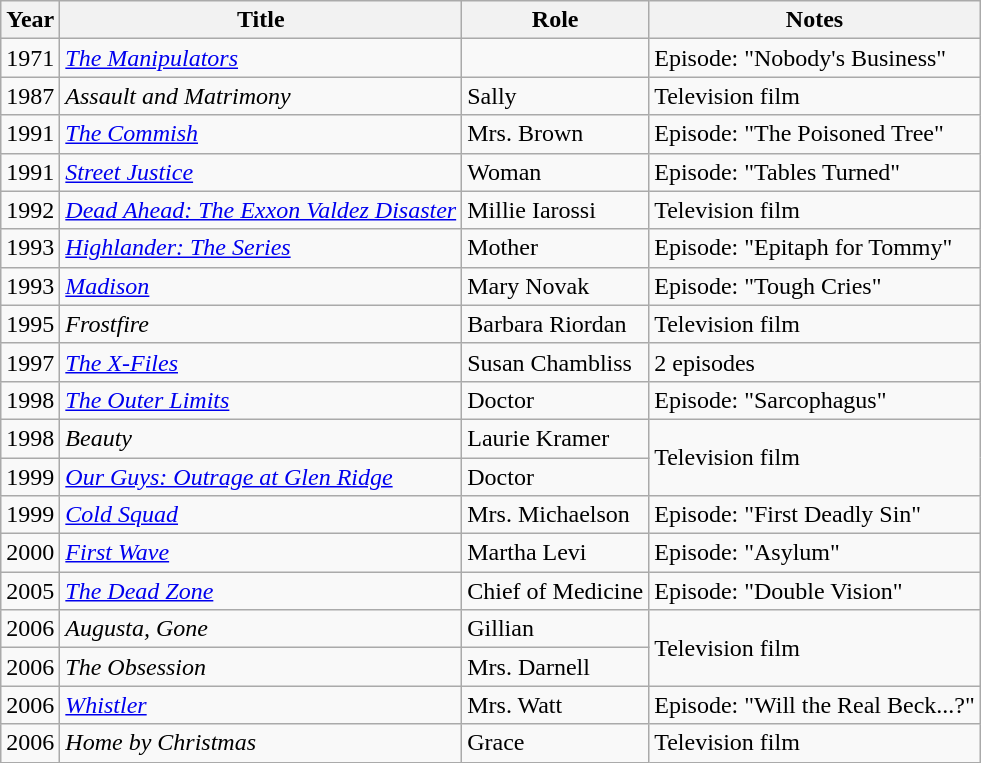<table class="wikitable sortable">
<tr>
<th>Year</th>
<th>Title</th>
<th>Role</th>
<th>Notes</th>
</tr>
<tr>
<td>1971</td>
<td><em><a href='#'>The Manipulators</a></em></td>
<td></td>
<td>Episode: "Nobody's Business"</td>
</tr>
<tr>
<td>1987</td>
<td><em>Assault and Matrimony</em></td>
<td>Sally</td>
<td>Television film</td>
</tr>
<tr>
<td>1991</td>
<td><em><a href='#'>The Commish</a></em></td>
<td>Mrs. Brown</td>
<td>Episode: "The Poisoned Tree"</td>
</tr>
<tr>
<td>1991</td>
<td><em><a href='#'>Street Justice</a></em></td>
<td>Woman</td>
<td>Episode: "Tables Turned"</td>
</tr>
<tr>
<td>1992</td>
<td><em><a href='#'>Dead Ahead: The Exxon Valdez Disaster</a></em></td>
<td>Millie Iarossi</td>
<td>Television film</td>
</tr>
<tr>
<td>1993</td>
<td><em><a href='#'>Highlander: The Series</a></em></td>
<td>Mother</td>
<td>Episode: "Epitaph for Tommy"</td>
</tr>
<tr>
<td>1993</td>
<td><a href='#'><em>Madison</em></a></td>
<td>Mary Novak</td>
<td>Episode: "Tough Cries"</td>
</tr>
<tr>
<td>1995</td>
<td><em>Frostfire</em></td>
<td>Barbara Riordan</td>
<td>Television film</td>
</tr>
<tr>
<td>1997</td>
<td><em><a href='#'>The X-Files</a></em></td>
<td>Susan Chambliss</td>
<td>2 episodes</td>
</tr>
<tr>
<td>1998</td>
<td><a href='#'><em>The Outer Limits</em></a></td>
<td>Doctor</td>
<td>Episode: "Sarcophagus"</td>
</tr>
<tr>
<td>1998</td>
<td><em>Beauty</em></td>
<td>Laurie Kramer</td>
<td rowspan="2">Television film</td>
</tr>
<tr>
<td>1999</td>
<td><em><a href='#'>Our Guys: Outrage at Glen Ridge</a></em></td>
<td>Doctor</td>
</tr>
<tr>
<td>1999</td>
<td><em><a href='#'>Cold Squad</a></em></td>
<td>Mrs. Michaelson</td>
<td>Episode: "First Deadly Sin"</td>
</tr>
<tr>
<td>2000</td>
<td><a href='#'><em>First Wave</em></a></td>
<td>Martha Levi</td>
<td>Episode: "Asylum"</td>
</tr>
<tr>
<td>2005</td>
<td><a href='#'><em>The Dead Zone</em></a></td>
<td>Chief of Medicine</td>
<td>Episode: "Double Vision"</td>
</tr>
<tr>
<td>2006</td>
<td><em>Augusta, Gone</em></td>
<td>Gillian</td>
<td rowspan="2">Television film</td>
</tr>
<tr>
<td>2006</td>
<td><em>The Obsession</em></td>
<td>Mrs. Darnell</td>
</tr>
<tr>
<td>2006</td>
<td><a href='#'><em>Whistler</em></a></td>
<td>Mrs. Watt</td>
<td>Episode: "Will the Real Beck...?"</td>
</tr>
<tr>
<td>2006</td>
<td><em>Home by Christmas</em></td>
<td>Grace</td>
<td>Television film</td>
</tr>
</table>
